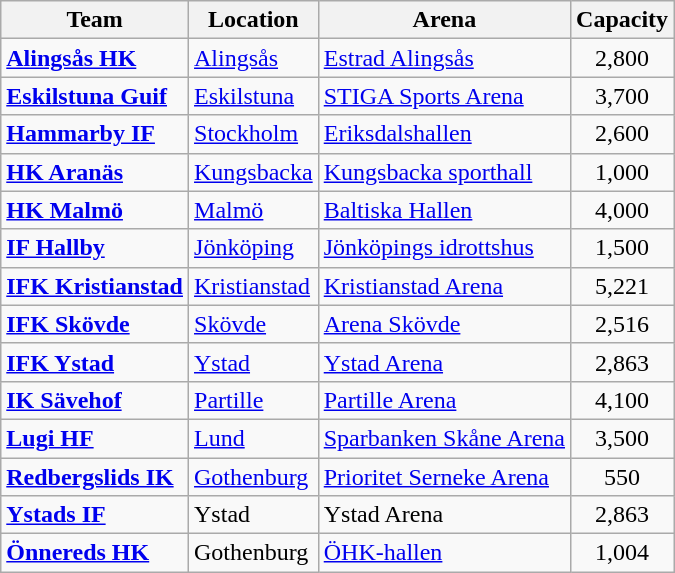<table class="wikitable sortable" style="text-align: left;">
<tr>
<th>Team</th>
<th>Location</th>
<th>Arena</th>
<th>Capacity</th>
</tr>
<tr>
<td><strong><a href='#'>Alingsås HK</a></strong></td>
<td><a href='#'>Alingsås</a></td>
<td><a href='#'>Estrad Alingsås</a></td>
<td align="center">2,800</td>
</tr>
<tr>
<td><strong><a href='#'>Eskilstuna Guif</a></strong></td>
<td><a href='#'>Eskilstuna</a></td>
<td><a href='#'>STIGA Sports Arena</a></td>
<td align="center">3,700</td>
</tr>
<tr>
<td><strong><a href='#'>Hammarby IF</a></strong></td>
<td><a href='#'>Stockholm</a></td>
<td><a href='#'>Eriksdalshallen</a></td>
<td align="center">2,600</td>
</tr>
<tr>
<td><strong><a href='#'>HK Aranäs</a></strong></td>
<td><a href='#'>Kungsbacka</a></td>
<td><a href='#'>Kungsbacka sporthall</a></td>
<td align="center">1,000</td>
</tr>
<tr>
<td><strong><a href='#'>HK Malmö</a></strong></td>
<td><a href='#'>Malmö</a></td>
<td><a href='#'>Baltiska Hallen</a></td>
<td align="center">4,000</td>
</tr>
<tr>
<td><strong><a href='#'>IF Hallby</a></strong></td>
<td><a href='#'>Jönköping</a></td>
<td><a href='#'>Jönköpings idrottshus</a></td>
<td align="center">1,500</td>
</tr>
<tr>
<td><strong><a href='#'>IFK Kristianstad</a></strong></td>
<td><a href='#'>Kristianstad</a></td>
<td><a href='#'>Kristianstad Arena</a></td>
<td align="center">5,221</td>
</tr>
<tr>
<td><strong><a href='#'>IFK Skövde</a></strong></td>
<td><a href='#'>Skövde</a></td>
<td><a href='#'>Arena Skövde</a></td>
<td align="center">2,516</td>
</tr>
<tr>
<td><strong><a href='#'>IFK Ystad</a></strong></td>
<td><a href='#'>Ystad</a></td>
<td><a href='#'>Ystad Arena</a></td>
<td align="center">2,863</td>
</tr>
<tr>
<td><strong><a href='#'>IK Sävehof</a></strong></td>
<td><a href='#'>Partille</a></td>
<td><a href='#'>Partille Arena</a></td>
<td align="center">4,100</td>
</tr>
<tr>
<td><strong><a href='#'>Lugi HF</a></strong></td>
<td><a href='#'>Lund</a></td>
<td><a href='#'>Sparbanken Skåne Arena</a></td>
<td align="center">3,500</td>
</tr>
<tr>
<td><strong><a href='#'>Redbergslids IK</a></strong></td>
<td><a href='#'>Gothenburg</a></td>
<td><a href='#'>Prioritet Serneke Arena</a></td>
<td align="center">550</td>
</tr>
<tr>
<td><strong><a href='#'>Ystads IF</a></strong></td>
<td>Ystad</td>
<td>Ystad Arena</td>
<td align="center">2,863</td>
</tr>
<tr>
<td><strong><a href='#'>Önnereds HK</a></strong></td>
<td>Gothenburg</td>
<td><a href='#'>ÖHK-hallen</a></td>
<td align="center">1,004</td>
</tr>
</table>
